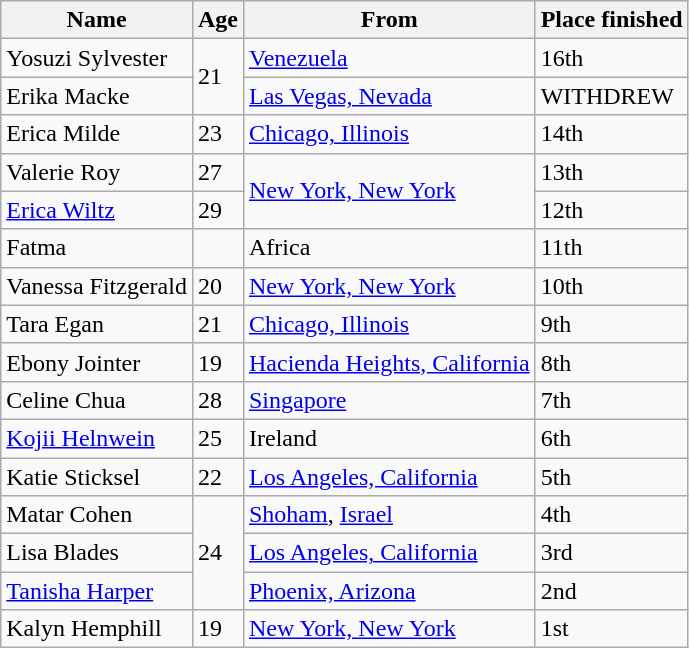<table class="wikitable">
<tr>
<th>Name</th>
<th>Age</th>
<th>From</th>
<th>Place finished</th>
</tr>
<tr>
<td>Yosuzi Sylvester</td>
<td rowspan=2>21</td>
<td><a href='#'>Venezuela</a></td>
<td>16th</td>
</tr>
<tr>
<td>Erika Macke</td>
<td><a href='#'>Las Vegas, Nevada</a></td>
<td>WITHDREW</td>
</tr>
<tr>
<td>Erica Milde</td>
<td>23</td>
<td><a href='#'>Chicago, Illinois</a></td>
<td>14th</td>
</tr>
<tr>
<td>Valerie Roy</td>
<td>27</td>
<td rowspan=2><a href='#'>New York, New York</a></td>
<td>13th</td>
</tr>
<tr>
<td><a href='#'>Erica Wiltz</a></td>
<td>29</td>
<td>12th</td>
</tr>
<tr>
<td>Fatma</td>
<td></td>
<td>Africa</td>
<td>11th</td>
</tr>
<tr>
<td>Vanessa Fitzgerald</td>
<td>20</td>
<td><a href='#'>New York, New York</a></td>
<td>10th</td>
</tr>
<tr>
<td>Tara Egan</td>
<td>21</td>
<td><a href='#'>Chicago, Illinois</a></td>
<td>9th</td>
</tr>
<tr>
<td>Ebony Jointer</td>
<td>19</td>
<td><a href='#'>Hacienda Heights, California</a></td>
<td>8th</td>
</tr>
<tr>
<td>Celine Chua</td>
<td>28</td>
<td><a href='#'>Singapore</a></td>
<td>7th</td>
</tr>
<tr>
<td><a href='#'>Kojii Helnwein</a></td>
<td>25</td>
<td>Ireland</td>
<td>6th</td>
</tr>
<tr>
<td>Katie Sticksel</td>
<td>22</td>
<td><a href='#'>Los Angeles, California</a></td>
<td>5th</td>
</tr>
<tr>
<td>Matar Cohen</td>
<td rowspan=3>24</td>
<td><a href='#'>Shoham</a>, <a href='#'>Israel</a></td>
<td>4th</td>
</tr>
<tr>
<td>Lisa Blades</td>
<td><a href='#'>Los Angeles, California</a></td>
<td>3rd</td>
</tr>
<tr>
<td><a href='#'>Tanisha Harper</a></td>
<td><a href='#'>Phoenix, Arizona</a></td>
<td>2nd</td>
</tr>
<tr>
<td>Kalyn Hemphill</td>
<td>19</td>
<td><a href='#'>New York, New York</a></td>
<td>1st</td>
</tr>
</table>
